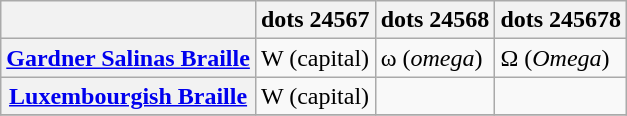<table class="wikitable">
<tr>
<th></th>
<th>dots 24567</th>
<th>dots 24568</th>
<th>dots 245678</th>
</tr>
<tr>
<th align=left><a href='#'>Gardner Salinas Braille</a></th>
<td>W (capital)</td>
<td>ω (<em>omega</em>)</td>
<td>Ω (<em>Omega</em>)</td>
</tr>
<tr>
<th align=left><a href='#'>Luxembourgish Braille</a></th>
<td>W (capital)</td>
<td></td>
<td></td>
</tr>
<tr>
</tr>
</table>
